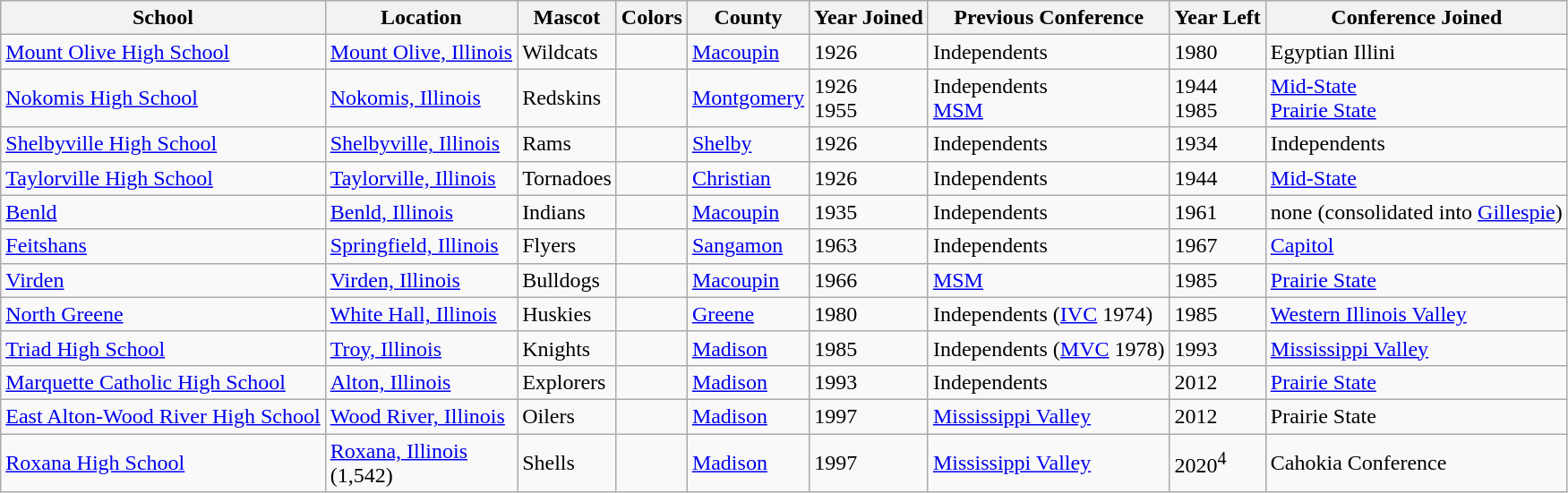<table class="wikitable">
<tr>
<th>School</th>
<th>Location</th>
<th>Mascot</th>
<th>Colors</th>
<th>County</th>
<th>Year Joined</th>
<th>Previous Conference</th>
<th>Year Left</th>
<th>Conference Joined</th>
</tr>
<tr>
<td><a href='#'>Mount Olive High School</a></td>
<td><a href='#'>Mount Olive, Illinois</a></td>
<td>Wildcats</td>
<td> </td>
<td><a href='#'>Macoupin</a></td>
<td>1926</td>
<td>Independents</td>
<td>1980</td>
<td>Egyptian Illini</td>
</tr>
<tr>
<td><a href='#'>Nokomis High School</a></td>
<td><a href='#'>Nokomis, Illinois</a></td>
<td>Redskins</td>
<td> </td>
<td><a href='#'>Montgomery</a></td>
<td>1926<br>1955</td>
<td>Independents<br><a href='#'>MSM</a></td>
<td>1944<br>1985</td>
<td><a href='#'>Mid-State</a><br><a href='#'>Prairie State</a></td>
</tr>
<tr>
<td><a href='#'>Shelbyville High School</a></td>
<td><a href='#'>Shelbyville, Illinois</a></td>
<td>Rams</td>
<td> </td>
<td><a href='#'>Shelby</a></td>
<td>1926</td>
<td>Independents</td>
<td>1934</td>
<td>Independents</td>
</tr>
<tr>
<td><a href='#'>Taylorville High School</a></td>
<td><a href='#'>Taylorville, Illinois</a></td>
<td>Tornadoes</td>
<td> </td>
<td><a href='#'>Christian</a></td>
<td>1926</td>
<td>Independents</td>
<td>1944</td>
<td><a href='#'>Mid-State</a></td>
</tr>
<tr>
<td><a href='#'>Benld</a></td>
<td><a href='#'>Benld, Illinois</a></td>
<td>Indians</td>
<td> </td>
<td><a href='#'>Macoupin</a></td>
<td>1935</td>
<td>Independents</td>
<td>1961</td>
<td>none (consolidated into <a href='#'>Gillespie</a>)</td>
</tr>
<tr>
<td><a href='#'>Feitshans</a></td>
<td><a href='#'>Springfield, Illinois</a></td>
<td>Flyers</td>
<td> </td>
<td><a href='#'>Sangamon</a></td>
<td>1963</td>
<td>Independents</td>
<td>1967</td>
<td><a href='#'>Capitol</a></td>
</tr>
<tr>
<td><a href='#'>Virden</a></td>
<td><a href='#'>Virden, Illinois</a></td>
<td>Bulldogs</td>
<td> </td>
<td><a href='#'>Macoupin</a></td>
<td>1966</td>
<td><a href='#'>MSM</a></td>
<td>1985</td>
<td><a href='#'>Prairie State</a></td>
</tr>
<tr>
<td><a href='#'>North Greene</a></td>
<td><a href='#'>White Hall, Illinois</a></td>
<td>Huskies</td>
<td> </td>
<td><a href='#'>Greene</a></td>
<td>1980</td>
<td>Independents (<a href='#'>IVC</a> 1974)</td>
<td>1985</td>
<td><a href='#'>Western Illinois Valley</a></td>
</tr>
<tr>
<td><a href='#'>Triad High School</a></td>
<td><a href='#'>Troy, Illinois</a></td>
<td>Knights</td>
<td> </td>
<td><a href='#'>Madison</a></td>
<td>1985</td>
<td>Independents (<a href='#'>MVC</a> 1978)</td>
<td>1993</td>
<td><a href='#'>Mississippi Valley</a></td>
</tr>
<tr>
<td><a href='#'>Marquette Catholic High School</a></td>
<td><a href='#'>Alton, Illinois</a></td>
<td>Explorers</td>
<td> </td>
<td><a href='#'>Madison</a></td>
<td>1993</td>
<td>Independents</td>
<td>2012</td>
<td><a href='#'>Prairie State</a></td>
</tr>
<tr>
<td><a href='#'>East Alton-Wood River High School</a></td>
<td><a href='#'>Wood River, Illinois</a></td>
<td>Oilers</td>
<td> </td>
<td><a href='#'>Madison</a></td>
<td>1997</td>
<td><a href='#'>Mississippi Valley</a></td>
<td>2012</td>
<td>Prairie State</td>
</tr>
<tr>
<td><a href='#'>Roxana High School</a></td>
<td><a href='#'>Roxana, Illinois</a><br>(1,542)</td>
<td>Shells</td>
<td> </td>
<td><a href='#'>Madison</a></td>
<td>1997</td>
<td><a href='#'>Mississippi Valley</a></td>
<td>2020<sup>4</sup></td>
<td>Cahokia Conference</td>
</tr>
</table>
